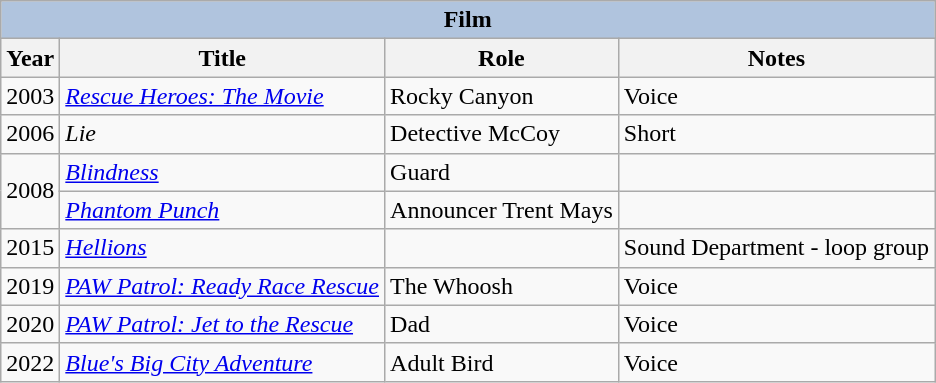<table class="wikitable sortable">
<tr style="text-align:center;">
<th colspan=4 style="background:#B0C4DE;">Film</th>
</tr>
<tr style="text-align:center;">
<th>Year</th>
<th>Title</th>
<th>Role</th>
<th class="unsortable">Notes</th>
</tr>
<tr>
<td>2003</td>
<td><em><a href='#'>Rescue Heroes: The Movie</a></em></td>
<td>Rocky Canyon</td>
<td>Voice</td>
</tr>
<tr>
<td>2006</td>
<td><em>Lie</em></td>
<td>Detective McCoy</td>
<td>Short</td>
</tr>
<tr>
<td rowspan=2>2008</td>
<td><em><a href='#'>Blindness</a></em></td>
<td>Guard</td>
<td></td>
</tr>
<tr>
<td><em><a href='#'>Phantom Punch</a></em></td>
<td>Announcer Trent Mays</td>
<td></td>
</tr>
<tr>
<td>2015</td>
<td><em><a href='#'>Hellions</a></em></td>
<td></td>
<td>Sound Department - loop group</td>
</tr>
<tr>
<td>2019</td>
<td><em><a href='#'>PAW Patrol: Ready Race Rescue</a></em></td>
<td>The Whoosh</td>
<td>Voice</td>
</tr>
<tr>
<td>2020</td>
<td><em><a href='#'>PAW Patrol: Jet to the Rescue</a></em></td>
<td>Dad</td>
<td>Voice</td>
</tr>
<tr>
<td>2022</td>
<td><em><a href='#'>Blue's Big City Adventure</a></em></td>
<td>Adult Bird</td>
<td>Voice</td>
</tr>
</table>
